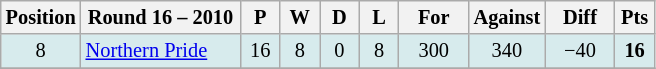<table class="wikitable" style="text-align:center; font-size:85%;">
<tr>
<th width=40 abbr="Position">Position</th>
<th width=100>Round 16 – 2010</th>
<th width=20 abbr="Played">P</th>
<th width=20 abbr="Won">W</th>
<th width=20 abbr="Drawn">D</th>
<th width=20 abbr="Lost">L</th>
<th width=40 abbr="Points for">For</th>
<th width=40 abbr="Points against">Against</th>
<th width=40 abbr="Points difference">Diff</th>
<th width=20 abbr="Points">Pts</th>
</tr>
<tr style="background: #d7ebed;">
<td>8</td>
<td style="text-align:left;"> <a href='#'>Northern Pride</a></td>
<td>16</td>
<td>8</td>
<td>0</td>
<td>8</td>
<td>300</td>
<td>340</td>
<td>−40</td>
<td><strong>16</strong></td>
</tr>
<tr>
</tr>
</table>
